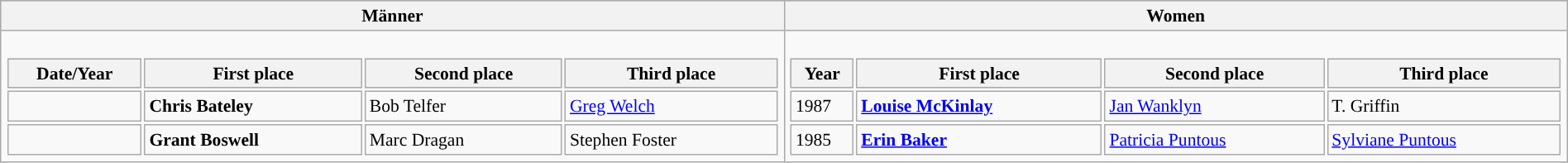<table class="wikitable toptextcells" style="width:100%; font-size:90%">
<tr style="background-color:#cccccc">
<th style="width:50%">Männer</th>
<th style="width:50%">Women</th>
</tr>
<tr>
<td><br><table class="toptextcells" style="width:100%">
<tr style="background-color:#cccccc">
<th style="width:7em">Date/Year</th>
<th>First place</th>
<th>Second place</th>
<th>Third place</th>
</tr>
<tr>
<td style="text-align:right"></td>
<td> <strong>Chris Bateley</strong></td>
<td> Bob Telfer</td>
<td> <a href='#'>Greg Welch</a></td>
</tr>
<tr>
<td style="text-align:right"></td>
<td> <strong>Grant Boswell</strong></td>
<td> Marc Dragan</td>
<td> Stephen Foster</td>
</tr>
</table>
</td>
<td><br><table class="toptextcells" style="width:100%;">
<tr style="background-color:#cccccc">
<th style="width:3em">Year</th>
<th>First place</th>
<th>Second place</th>
<th>Third place</th>
</tr>
<tr>
<td>1987</td>
<td> <strong><a href='#'>Louise McKinlay</a></strong></td>
<td> <a href='#'>Jan Wanklyn</a></td>
<td>T. Griffin</td>
</tr>
<tr>
<td>1985</td>
<td> <strong><a href='#'>Erin Baker</a></strong></td>
<td> <a href='#'>Patricia Puntous</a></td>
<td> <a href='#'>Sylviane Puntous</a></td>
</tr>
</table>
</td>
</tr>
</table>
